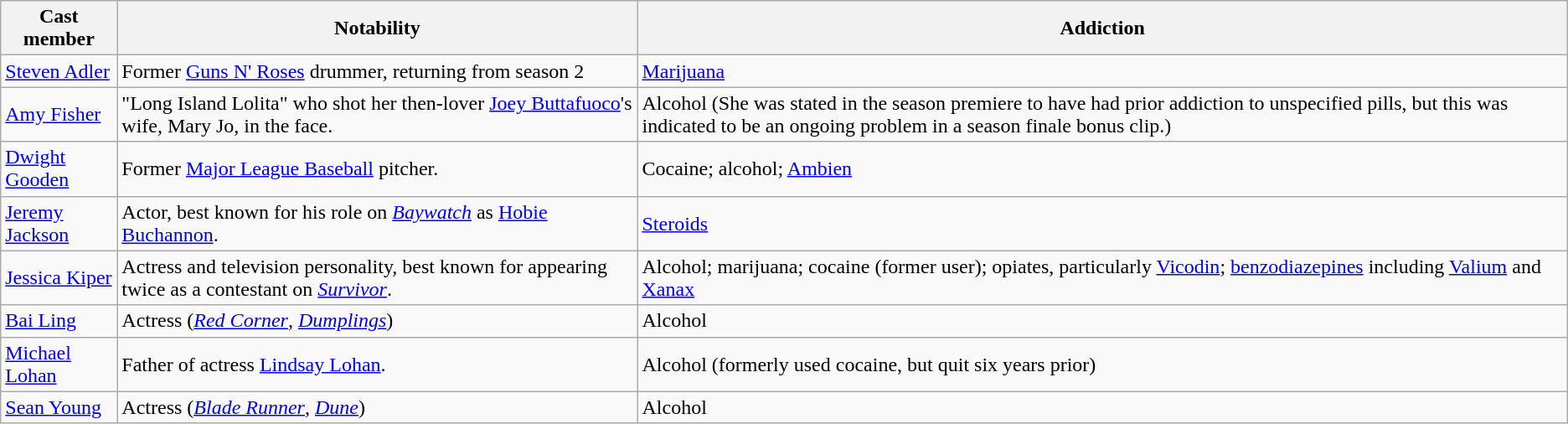<table class="wikitable">
<tr>
<th>Cast member</th>
<th>Notability</th>
<th>Addiction</th>
</tr>
<tr>
<td><a href='#'>Steven Adler</a></td>
<td>Former <a href='#'>Guns N' Roses</a> drummer, returning from season 2</td>
<td><a href='#'>Marijuana</a></td>
</tr>
<tr>
<td><a href='#'>Amy Fisher</a></td>
<td>"Long Island Lolita" who shot her then-lover <a href='#'>Joey Buttafuoco</a>'s wife, Mary Jo, in the face.</td>
<td>Alcohol (She was stated in the season premiere to have had prior addiction to unspecified pills, but this was indicated to be an ongoing problem in a season finale bonus clip.)</td>
</tr>
<tr>
<td><a href='#'>Dwight Gooden</a></td>
<td>Former <a href='#'>Major League Baseball</a> pitcher.</td>
<td>Cocaine; alcohol; <a href='#'>Ambien</a></td>
</tr>
<tr>
<td><a href='#'>Jeremy Jackson</a></td>
<td>Actor, best known for his role on <em><a href='#'>Baywatch</a></em> as <a href='#'>Hobie Buchannon</a>.</td>
<td><a href='#'>Steroids</a></td>
</tr>
<tr>
<td><a href='#'>Jessica Kiper</a></td>
<td>Actress and television personality, best known for appearing twice as a contestant on <em><a href='#'>Survivor</a></em>.</td>
<td>Alcohol; marijuana; cocaine (former user); opiates, particularly <a href='#'>Vicodin</a>; <a href='#'>benzodiazepines</a> including <a href='#'>Valium</a> and <a href='#'>Xanax</a></td>
</tr>
<tr>
<td><a href='#'>Bai Ling</a></td>
<td>Actress (<em><a href='#'>Red Corner</a></em>, <em><a href='#'>Dumplings</a></em>)</td>
<td>Alcohol</td>
</tr>
<tr>
<td><a href='#'>Michael Lohan</a></td>
<td>Father of actress <a href='#'>Lindsay Lohan</a>.</td>
<td>Alcohol (formerly used cocaine, but quit six years prior)</td>
</tr>
<tr>
<td><a href='#'>Sean Young</a></td>
<td>Actress (<em><a href='#'>Blade Runner</a></em>, <em><a href='#'>Dune</a></em>)</td>
<td>Alcohol</td>
</tr>
</table>
